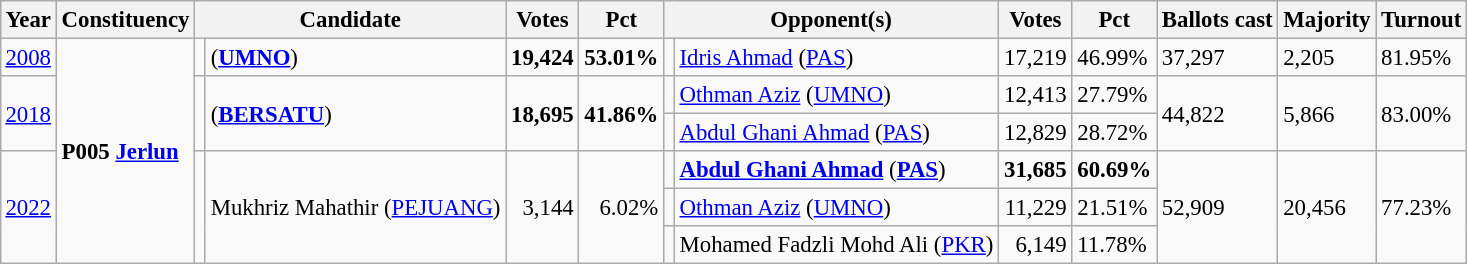<table class="wikitable" style="margin:0.5em ; font-size:95%">
<tr>
<th>Year</th>
<th>Constituency</th>
<th colspan=2>Candidate</th>
<th>Votes</th>
<th>Pct</th>
<th colspan=2>Opponent(s)</th>
<th>Votes</th>
<th>Pct</th>
<th>Ballots cast</th>
<th>Majority</th>
<th>Turnout</th>
</tr>
<tr>
<td><a href='#'>2008</a></td>
<td rowspan=6><strong>P005 <a href='#'>Jerlun</a></strong></td>
<td></td>
<td> (<a href='#'><strong>UMNO</strong></a>)</td>
<td align="right"><strong>19,424</strong></td>
<td><strong>53.01%</strong></td>
<td></td>
<td><a href='#'>Idris Ahmad</a> (<a href='#'>PAS</a>)</td>
<td align="right">17,219</td>
<td>46.99%</td>
<td>37,297</td>
<td>2,205</td>
<td>81.95%</td>
</tr>
<tr>
<td rowspan=2><a href='#'>2018</a></td>
<td rowspan=2 ></td>
<td rowspan=2><strong></strong> (<a href='#'><strong>BERSATU</strong></a>)</td>
<td rowspan=2 align="right"><strong>18,695</strong></td>
<td rowspan=2><strong>41.86%</strong></td>
<td></td>
<td><a href='#'>Othman Aziz</a> (<a href='#'>UMNO</a>)</td>
<td align="right">12,413</td>
<td>27.79%</td>
<td rowspan=2>44,822</td>
<td rowspan=2>5,866</td>
<td rowspan=2>83.00%</td>
</tr>
<tr>
<td></td>
<td><a href='#'>Abdul Ghani Ahmad</a> (<a href='#'>PAS</a>)</td>
<td align="right">12,829</td>
<td>28.72%</td>
</tr>
<tr>
<td rowspan=3><a href='#'>2022</a></td>
<td rowspan=3 bgcolor=></td>
<td rowspan=3>Mukhriz Mahathir (<a href='#'>PEJUANG</a>)</td>
<td rowspan=3 align=right>3,144</td>
<td rowspan=3 align=right>6.02%</td>
<td bgcolor=></td>
<td><strong><a href='#'>Abdul Ghani Ahmad</a></strong>  (<a href='#'><strong>PAS</strong></a>)</td>
<td align=right><strong>31,685</strong></td>
<td><strong>60.69%</strong></td>
<td rowspan=3>52,909</td>
<td rowspan=3>20,456</td>
<td rowspan=3>77.23%</td>
</tr>
<tr>
<td></td>
<td><a href='#'>Othman Aziz</a> (<a href='#'>UMNO</a>)</td>
<td align=right>11,229</td>
<td>21.51%</td>
</tr>
<tr>
<td></td>
<td>Mohamed Fadzli Mohd Ali  (<a href='#'>PKR</a>)</td>
<td align=right>6,149</td>
<td>11.78%</td>
</tr>
</table>
